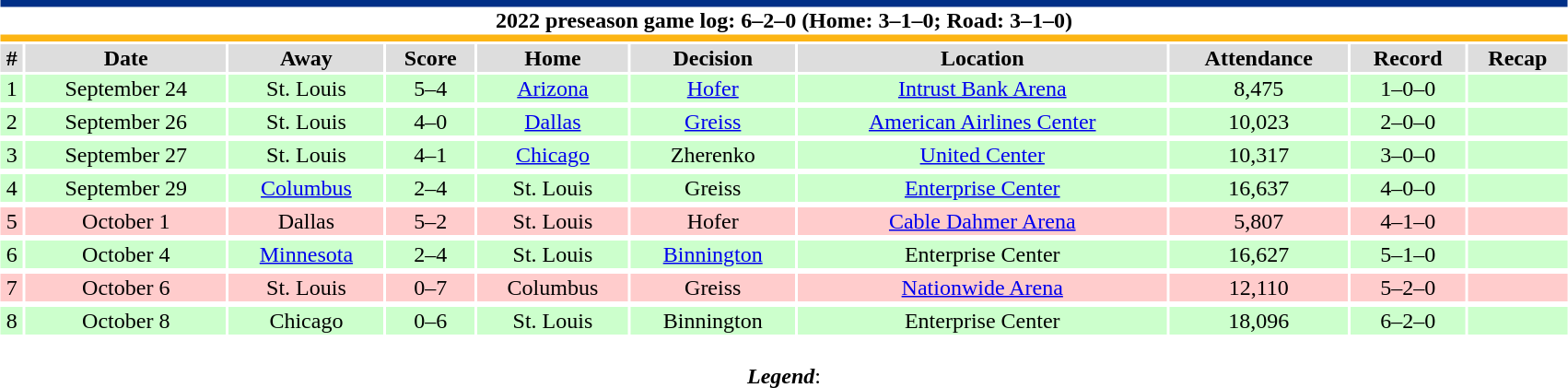<table class="toccolours collapsible collapsed" style="width:90%; clear:both; margin:1.5em auto; text-align:center;">
<tr>
<th colspan="10" style="background:#FFFFFF; border-top:#002F87 5px solid; border-bottom:#FCB514 5px solid;">2022 preseason game log: 6–2–0 (Home: 3–1–0; Road: 3–1–0)</th>
</tr>
<tr style="background:#ddd;">
<th>#</th>
<th>Date</th>
<th>Away</th>
<th>Score</th>
<th>Home</th>
<th>Decision</th>
<th>Location</th>
<th>Attendance</th>
<th>Record</th>
<th>Recap</th>
</tr>
<tr style="background:#cfc;">
<td>1</td>
<td>September 24</td>
<td>St. Louis</td>
<td>5–4</td>
<td><a href='#'>Arizona</a></td>
<td><a href='#'>Hofer</a></td>
<td><a href='#'>Intrust Bank Arena</a></td>
<td>8,475</td>
<td>1–0–0</td>
<td></td>
</tr>
<tr>
</tr>
<tr style="background:#cfc;">
<td>2</td>
<td>September 26</td>
<td>St. Louis</td>
<td>4–0</td>
<td><a href='#'>Dallas</a></td>
<td><a href='#'>Greiss</a></td>
<td><a href='#'>American Airlines Center</a></td>
<td>10,023</td>
<td>2–0–0</td>
<td></td>
</tr>
<tr>
</tr>
<tr style="background:#cfc;">
<td>3</td>
<td>September 27</td>
<td>St. Louis</td>
<td>4–1</td>
<td><a href='#'>Chicago</a></td>
<td>Zherenko</td>
<td><a href='#'>United Center</a></td>
<td>10,317</td>
<td>3–0–0</td>
<td></td>
</tr>
<tr>
</tr>
<tr style="background:#cfc;">
<td>4</td>
<td>September 29</td>
<td><a href='#'>Columbus</a></td>
<td>2–4</td>
<td>St. Louis</td>
<td>Greiss</td>
<td><a href='#'>Enterprise Center</a></td>
<td>16,637</td>
<td>4–0–0</td>
<td></td>
</tr>
<tr>
</tr>
<tr style="background:#fcc;">
<td>5</td>
<td>October 1</td>
<td>Dallas</td>
<td>5–2</td>
<td>St. Louis</td>
<td>Hofer</td>
<td><a href='#'>Cable Dahmer Arena</a></td>
<td>5,807</td>
<td>4–1–0</td>
<td></td>
</tr>
<tr>
</tr>
<tr style="background:#cfc;">
<td>6</td>
<td>October 4</td>
<td><a href='#'>Minnesota</a></td>
<td>2–4</td>
<td>St. Louis</td>
<td><a href='#'>Binnington</a></td>
<td>Enterprise Center</td>
<td>16,627</td>
<td>5–1–0</td>
<td></td>
</tr>
<tr>
</tr>
<tr style="background:#fcc;">
<td>7</td>
<td>October 6</td>
<td>St. Louis</td>
<td>0–7</td>
<td>Columbus</td>
<td>Greiss</td>
<td><a href='#'>Nationwide Arena</a></td>
<td>12,110</td>
<td>5–2–0</td>
<td></td>
</tr>
<tr>
</tr>
<tr style="background:#cfc;">
<td>8</td>
<td>October 8</td>
<td>Chicago</td>
<td>0–6</td>
<td>St. Louis</td>
<td>Binnington</td>
<td>Enterprise Center</td>
<td>18,096</td>
<td>6–2–0</td>
<td></td>
</tr>
<tr>
<td colspan="10" style="text-align:center;"><br><strong><em>Legend</em></strong>:


</td>
</tr>
</table>
